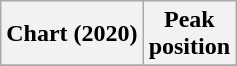<table class="wikitable sortable plainrowheaders" style="text-align:center">
<tr>
<th scope="col">Chart (2020)</th>
<th scope="col">Peak<br>position</th>
</tr>
<tr>
</tr>
</table>
